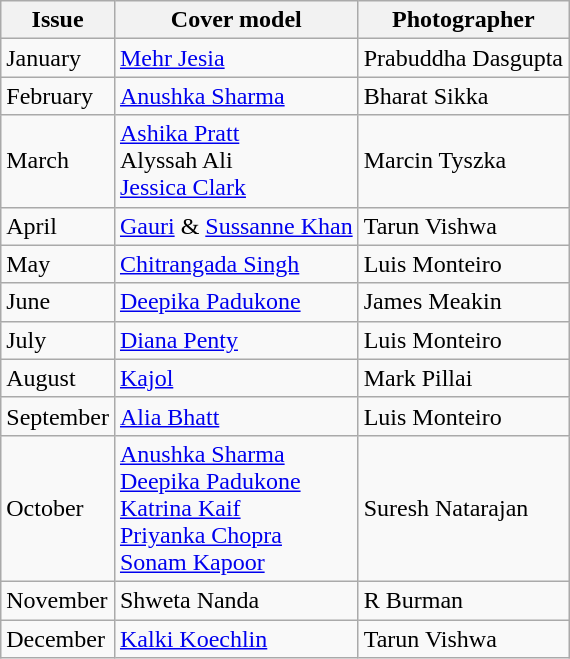<table class="sortable wikitable">
<tr>
<th>Issue</th>
<th>Cover model</th>
<th>Photographer</th>
</tr>
<tr>
<td>January</td>
<td><a href='#'>Mehr Jesia</a></td>
<td>Prabuddha Dasgupta</td>
</tr>
<tr>
<td>February</td>
<td><a href='#'>Anushka Sharma</a></td>
<td>Bharat Sikka</td>
</tr>
<tr>
<td>March</td>
<td><a href='#'>Ashika Pratt</a><br> Alyssah Ali<br><a href='#'>Jessica Clark</a></td>
<td>Marcin Tyszka</td>
</tr>
<tr>
<td>April</td>
<td><a href='#'>Gauri</a> & <a href='#'>Sussanne Khan</a></td>
<td>Tarun Vishwa</td>
</tr>
<tr>
<td>May</td>
<td><a href='#'>Chitrangada Singh</a></td>
<td>Luis Monteiro</td>
</tr>
<tr>
<td>June</td>
<td><a href='#'>Deepika Padukone</a></td>
<td>James Meakin</td>
</tr>
<tr>
<td>July</td>
<td><a href='#'>Diana Penty</a></td>
<td>Luis Monteiro</td>
</tr>
<tr>
<td>August</td>
<td><a href='#'>Kajol</a></td>
<td>Mark Pillai</td>
</tr>
<tr>
<td>September</td>
<td><a href='#'>Alia Bhatt</a></td>
<td>Luis Monteiro</td>
</tr>
<tr>
<td>October</td>
<td><a href='#'>Anushka Sharma</a><br><a href='#'>Deepika Padukone</a><br><a href='#'>Katrina Kaif</a><br><a href='#'>Priyanka Chopra</a><br><a href='#'>Sonam Kapoor</a></td>
<td>Suresh Natarajan</td>
</tr>
<tr>
<td>November</td>
<td>Shweta Nanda</td>
<td>R Burman</td>
</tr>
<tr>
<td>December</td>
<td><a href='#'>Kalki Koechlin</a></td>
<td>Tarun Vishwa</td>
</tr>
</table>
